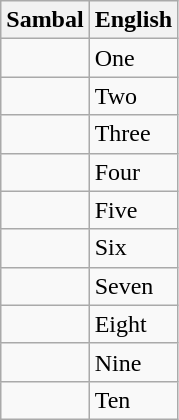<table class="wikitable">
<tr>
<th>Sambal</th>
<th>English</th>
</tr>
<tr>
<td></td>
<td>One</td>
</tr>
<tr>
<td></td>
<td>Two</td>
</tr>
<tr>
<td></td>
<td>Three</td>
</tr>
<tr>
<td></td>
<td>Four</td>
</tr>
<tr>
<td></td>
<td>Five</td>
</tr>
<tr>
<td></td>
<td>Six</td>
</tr>
<tr>
<td></td>
<td>Seven</td>
</tr>
<tr>
<td></td>
<td>Eight</td>
</tr>
<tr>
<td></td>
<td>Nine</td>
</tr>
<tr>
<td></td>
<td>Ten</td>
</tr>
</table>
